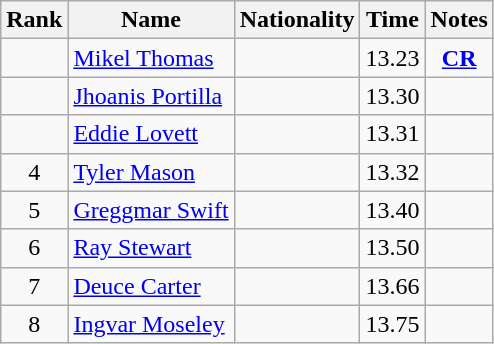<table class="wikitable sortable" style="text-align:center">
<tr>
<th>Rank</th>
<th>Name</th>
<th>Nationality</th>
<th>Time</th>
<th>Notes</th>
</tr>
<tr>
<td align=center></td>
<td align=left><a href='#'>Mikel Thomas</a></td>
<td align=left></td>
<td>13.23</td>
<td><strong><a href='#'>CR</a></strong></td>
</tr>
<tr>
<td align=center></td>
<td align=left><a href='#'>Jhoanis Portilla</a></td>
<td align=left></td>
<td>13.30</td>
<td></td>
</tr>
<tr>
<td align=center></td>
<td align=left><a href='#'>Eddie Lovett</a></td>
<td align=left></td>
<td>13.31</td>
<td></td>
</tr>
<tr>
<td align=center>4</td>
<td align=left><a href='#'>Tyler Mason</a></td>
<td align=left></td>
<td>13.32</td>
<td></td>
</tr>
<tr>
<td align=center>5</td>
<td align=left><a href='#'>Greggmar Swift</a></td>
<td align=left></td>
<td>13.40</td>
<td></td>
</tr>
<tr>
<td align=center>6</td>
<td align=left><a href='#'>Ray Stewart</a></td>
<td align=left></td>
<td>13.50</td>
<td></td>
</tr>
<tr>
<td align=center>7</td>
<td align=left><a href='#'>Deuce Carter</a></td>
<td align=left></td>
<td>13.66</td>
<td></td>
</tr>
<tr>
<td align=center>8</td>
<td align=left><a href='#'>Ingvar Moseley</a></td>
<td align=left></td>
<td>13.75</td>
<td></td>
</tr>
</table>
